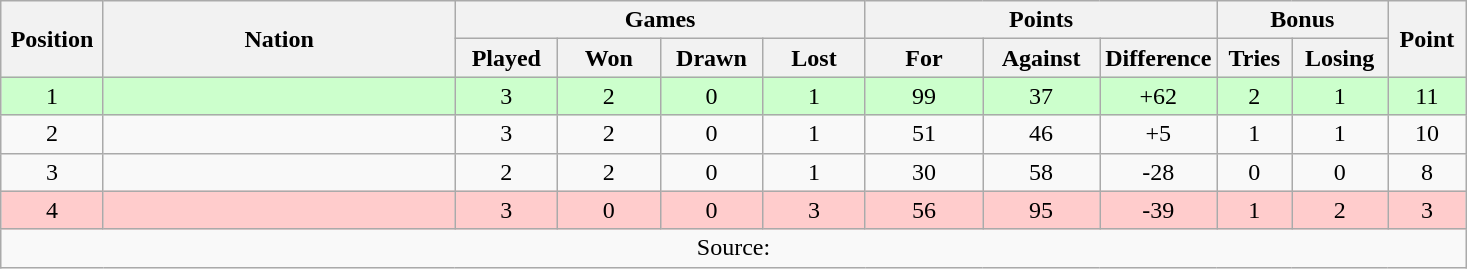<table class="wikitable" style="text-align:center">
<tr>
<th rowspan="2" style="width:7%;">Position</th>
<th rowspan="2" style="width:24%;">Nation</th>
<th colspan="4" style="width:30%;">Games</th>
<th colspan="3" style="width:32%;">Points</th>
<th colspan="2">Bonus</th>
<th rowspan="2">Point</th>
</tr>
<tr>
<th style="width:7%;">Played</th>
<th style="width:7%;">Won</th>
<th style="width:7%;">Drawn</th>
<th style="width:7%;">Lost</th>
<th style="width:8%;">For</th>
<th style="width:8%;">Against</th>
<th style="width:8%;">Difference</th>
<th>Tries</th>
<th>Losing</th>
</tr>
<tr bgcolor="#ccffcc">
<td>1</td>
<td align="left"></td>
<td>3</td>
<td>2</td>
<td>0</td>
<td>1</td>
<td>99</td>
<td>37</td>
<td>+62</td>
<td>2</td>
<td>1</td>
<td>11</td>
</tr>
<tr>
<td>2</td>
<td align="left"></td>
<td>3</td>
<td>2</td>
<td>0</td>
<td>1</td>
<td>51</td>
<td>46</td>
<td>+5</td>
<td>1</td>
<td>1</td>
<td>10</td>
</tr>
<tr>
<td>3</td>
<td align = "left"></td>
<td>2</td>
<td>2</td>
<td>0</td>
<td>1</td>
<td>30</td>
<td>58</td>
<td>-28</td>
<td>0</td>
<td>0</td>
<td>8</td>
</tr>
<tr bgcolor=#ffcccc>
<td>4</td>
<td align="left"></td>
<td>3</td>
<td>0</td>
<td>0</td>
<td>3</td>
<td>56</td>
<td>95</td>
<td>-39</td>
<td>1</td>
<td>2</td>
<td>3</td>
</tr>
<tr>
<td colspan="100%" style="text-align:center;">Source: </td>
</tr>
</table>
